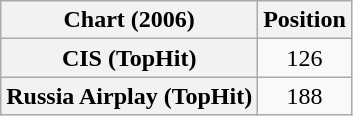<table class="wikitable plainrowheaders" style="text-align:center">
<tr>
<th scope="col">Chart (2006)</th>
<th scope="col">Position</th>
</tr>
<tr>
<th scope="row">CIS (TopHit)</th>
<td style="text-align:center;">126</td>
</tr>
<tr>
<th scope="row">Russia Airplay (TopHit)</th>
<td>188</td>
</tr>
</table>
